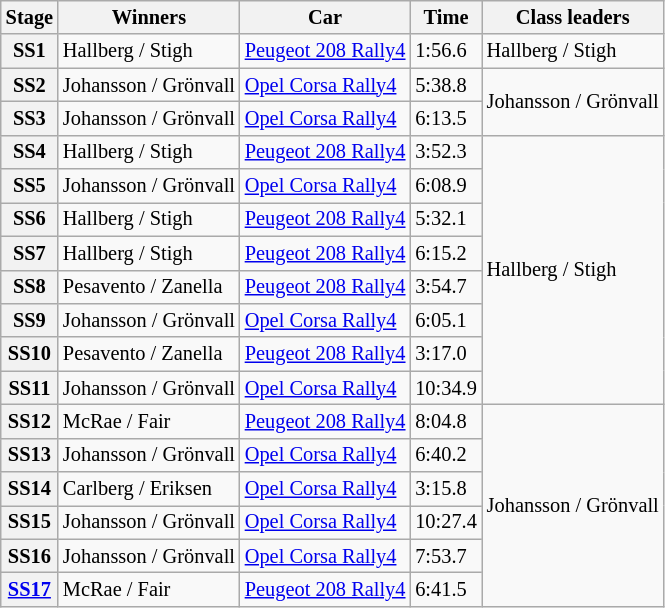<table class="wikitable" style="font-size:85%">
<tr>
<th>Stage</th>
<th>Winners</th>
<th>Car</th>
<th>Time</th>
<th>Class leaders</th>
</tr>
<tr>
<th>SS1</th>
<td>Hallberg / Stigh</td>
<td><a href='#'>Peugeot 208 Rally4</a></td>
<td>1:56.6</td>
<td>Hallberg / Stigh</td>
</tr>
<tr>
<th>SS2</th>
<td>Johansson / Grönvall</td>
<td><a href='#'>Opel Corsa Rally4</a></td>
<td>5:38.8</td>
<td rowspan="2">Johansson / Grönvall</td>
</tr>
<tr>
<th>SS3</th>
<td>Johansson / Grönvall</td>
<td><a href='#'>Opel Corsa Rally4</a></td>
<td>6:13.5</td>
</tr>
<tr>
<th>SS4</th>
<td>Hallberg / Stigh</td>
<td><a href='#'>Peugeot 208 Rally4</a></td>
<td>3:52.3</td>
<td rowspan="8">Hallberg / Stigh</td>
</tr>
<tr>
<th>SS5</th>
<td>Johansson / Grönvall</td>
<td><a href='#'>Opel Corsa Rally4</a></td>
<td>6:08.9</td>
</tr>
<tr>
<th>SS6</th>
<td>Hallberg / Stigh</td>
<td><a href='#'>Peugeot 208 Rally4</a></td>
<td>5:32.1</td>
</tr>
<tr>
<th>SS7</th>
<td>Hallberg / Stigh</td>
<td><a href='#'>Peugeot 208 Rally4</a></td>
<td>6:15.2</td>
</tr>
<tr>
<th>SS8</th>
<td>Pesavento / Zanella</td>
<td><a href='#'>Peugeot 208 Rally4</a></td>
<td>3:54.7</td>
</tr>
<tr>
<th>SS9</th>
<td>Johansson / Grönvall</td>
<td><a href='#'>Opel Corsa Rally4</a></td>
<td>6:05.1</td>
</tr>
<tr>
<th>SS10</th>
<td>Pesavento / Zanella</td>
<td><a href='#'>Peugeot 208 Rally4</a></td>
<td>3:17.0</td>
</tr>
<tr>
<th>SS11</th>
<td>Johansson / Grönvall</td>
<td><a href='#'>Opel Corsa Rally4</a></td>
<td>10:34.9</td>
</tr>
<tr>
<th>SS12</th>
<td>McRae / Fair</td>
<td><a href='#'>Peugeot 208 Rally4</a></td>
<td>8:04.8</td>
<td rowspan="6">Johansson / Grönvall</td>
</tr>
<tr>
<th>SS13</th>
<td>Johansson / Grönvall</td>
<td><a href='#'>Opel Corsa Rally4</a></td>
<td>6:40.2</td>
</tr>
<tr>
<th>SS14</th>
<td>Carlberg / Eriksen</td>
<td><a href='#'>Opel Corsa Rally4</a></td>
<td>3:15.8</td>
</tr>
<tr>
<th>SS15</th>
<td>Johansson / Grönvall</td>
<td><a href='#'>Opel Corsa Rally4</a></td>
<td>10:27.4</td>
</tr>
<tr>
<th>SS16</th>
<td>Johansson / Grönvall</td>
<td><a href='#'>Opel Corsa Rally4</a></td>
<td>7:53.7</td>
</tr>
<tr>
<th><a href='#'>SS17</a></th>
<td>McRae / Fair</td>
<td><a href='#'>Peugeot 208 Rally4</a></td>
<td>6:41.5</td>
</tr>
</table>
